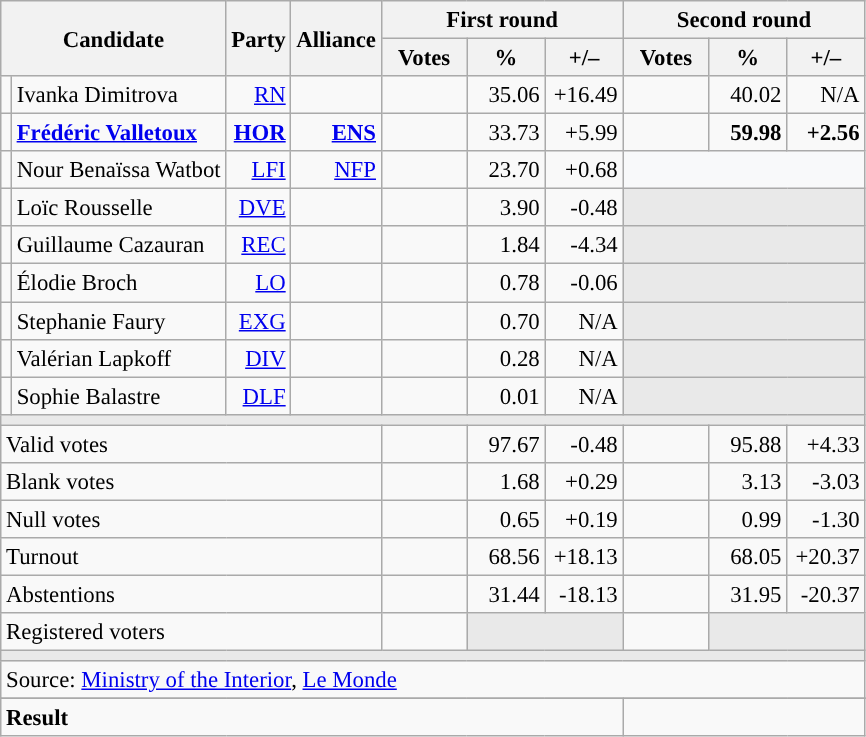<table class="wikitable" style="text-align:right;font-size:95%;">
<tr>
<th rowspan="2" colspan="2">Candidate</th>
<th rowspan="2">Party</th>
<th rowspan="2">Alliance</th>
<th colspan="3">First round</th>
<th colspan="3">Second round</th>
</tr>
<tr>
<th style="width:50px;">Votes</th>
<th style="width:45px;">%</th>
<th style="width:45px;">+/–</th>
<th style="width:50px;">Votes</th>
<th style="width:45px;">%</th>
<th style="width:45px;">+/–</th>
</tr>
<tr>
<td style="color:inherit;background:"></td>
<td style="text-align:left;">Ivanka Dimitrova</td>
<td><a href='#'>RN</a></td>
<td></td>
<td></td>
<td>35.06</td>
<td>+16.49</td>
<td></td>
<td>40.02</td>
<td>N/A</td>
</tr>
<tr>
<td style="color:inherit;background:"></td>
<td style="text-align:left;"><strong><a href='#'>Frédéric Valletoux</a></strong></td>
<td><a href='#'><strong>HOR</strong></a></td>
<td><a href='#'><strong>ENS</strong></a></td>
<td></td>
<td>33.73</td>
<td>+5.99</td>
<td><strong></strong></td>
<td><strong>59.98</strong></td>
<td><strong>+2.56</strong></td>
</tr>
<tr>
<td style="color:inherit;background:"></td>
<td style="text-align:left;">Nour Benaïssa Watbot</td>
<td><a href='#'>LFI</a></td>
<td><a href='#'>NFP</a></td>
<td></td>
<td>23.70</td>
<td>+0.68</td>
<td colspan="3" style="background:#F8F9FA;"></td>
</tr>
<tr>
<td style="color:inherit;background:"></td>
<td style="text-align:left;">Loïc Rousselle</td>
<td><a href='#'>DVE</a></td>
<td></td>
<td></td>
<td>3.90</td>
<td>-0.48</td>
<td colspan="3" style="background:#E9E9E9;"></td>
</tr>
<tr>
<td style="color:inherit;background:"></td>
<td style="text-align:left;">Guillaume Cazauran</td>
<td><a href='#'>REC</a></td>
<td></td>
<td></td>
<td>1.84</td>
<td>-4.34</td>
<td colspan="3" style="background:#E9E9E9;"></td>
</tr>
<tr>
<td style="color:inherit;background:"></td>
<td style="text-align:left;">Élodie Broch</td>
<td><a href='#'>LO</a></td>
<td></td>
<td></td>
<td>0.78</td>
<td>-0.06</td>
<td colspan="3" style="background:#E9E9E9;"></td>
</tr>
<tr>
<td style="color:inherit;background:"></td>
<td style="text-align:left;">Stephanie Faury</td>
<td><a href='#'>EXG</a></td>
<td></td>
<td></td>
<td>0.70</td>
<td>N/A</td>
<td colspan="3" style="background:#E9E9E9;"></td>
</tr>
<tr>
<td style="color:inherit;background:"></td>
<td style="text-align:left;">Valérian Lapkoff</td>
<td><a href='#'>DIV</a></td>
<td></td>
<td></td>
<td>0.28</td>
<td>N/A</td>
<td colspan="3" style="background:#E9E9E9;"></td>
</tr>
<tr>
<td style="color:inherit;background:"></td>
<td style="text-align:left;">Sophie Balastre</td>
<td><a href='#'>DLF</a></td>
<td></td>
<td></td>
<td>0.01</td>
<td>N/A</td>
<td colspan="3" style="background:#E9E9E9;"></td>
</tr>
<tr>
<td colspan="10" style="background:#E9E9E9;"></td>
</tr>
<tr>
<td colspan="4" style="text-align:left;">Valid votes</td>
<td></td>
<td>97.67</td>
<td>-0.48</td>
<td></td>
<td>95.88</td>
<td>+4.33</td>
</tr>
<tr>
<td colspan="4" style="text-align:left;">Blank votes</td>
<td></td>
<td>1.68</td>
<td>+0.29</td>
<td></td>
<td>3.13</td>
<td>-3.03</td>
</tr>
<tr>
<td colspan="4" style="text-align:left;">Null votes</td>
<td></td>
<td>0.65</td>
<td>+0.19</td>
<td></td>
<td>0.99</td>
<td>-1.30</td>
</tr>
<tr>
<td colspan="4" style="text-align:left;">Turnout</td>
<td></td>
<td>68.56</td>
<td>+18.13</td>
<td></td>
<td>68.05</td>
<td>+20.37</td>
</tr>
<tr>
<td colspan="4" style="text-align:left;">Abstentions</td>
<td></td>
<td>31.44</td>
<td>-18.13</td>
<td></td>
<td>31.95</td>
<td>-20.37</td>
</tr>
<tr>
<td colspan="4" style="text-align:left;">Registered voters</td>
<td></td>
<td colspan="2" style="background:#E9E9E9;"></td>
<td></td>
<td colspan="2" style="background:#E9E9E9;"></td>
</tr>
<tr>
<td colspan="10" style="background:#E9E9E9;"></td>
</tr>
<tr>
<td colspan="10" style="text-align:left;">Source: <a href='#'>Ministry of the Interior</a>, <a href='#'>Le Monde</a></td>
</tr>
<tr>
</tr>
<tr style="font-weight:bold">
<td colspan="7" style="text-align:left;">Result</td>
<td colspan="7" style="background-color:"></td>
</tr>
</table>
